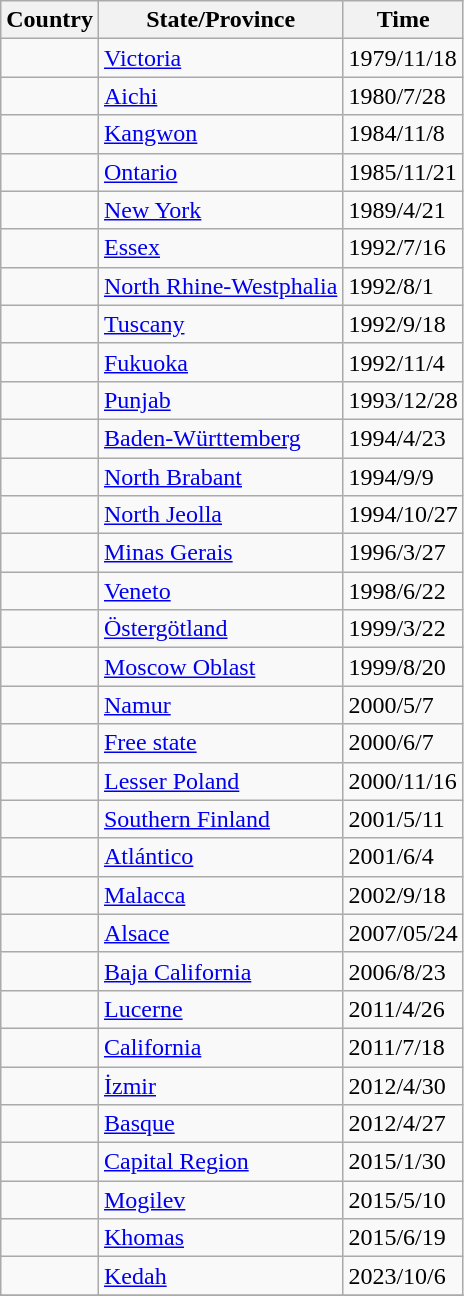<table class="wikitable sortable">
<tr>
<th>Country</th>
<th>State/Province</th>
<th>Time</th>
</tr>
<tr>
<td></td>
<td><a href='#'>Victoria</a></td>
<td>1979/11/18</td>
</tr>
<tr>
<td></td>
<td><a href='#'>Aichi</a></td>
<td>1980/7/28</td>
</tr>
<tr>
<td></td>
<td><a href='#'>Kangwon</a></td>
<td>1984/11/8</td>
</tr>
<tr>
<td></td>
<td><a href='#'>Ontario</a></td>
<td>1985/11/21</td>
</tr>
<tr>
<td></td>
<td><a href='#'>New York</a></td>
<td>1989/4/21</td>
</tr>
<tr>
<td></td>
<td><a href='#'>Essex</a></td>
<td>1992/7/16</td>
</tr>
<tr>
<td></td>
<td><a href='#'>North Rhine-Westphalia</a></td>
<td>1992/8/1</td>
</tr>
<tr>
<td></td>
<td><a href='#'>Tuscany</a></td>
<td>1992/9/18</td>
</tr>
<tr>
<td></td>
<td><a href='#'>Fukuoka</a></td>
<td>1992/11/4</td>
</tr>
<tr>
<td></td>
<td><a href='#'>Punjab</a></td>
<td>1993/12/28</td>
</tr>
<tr>
<td></td>
<td><a href='#'>Baden-Württemberg</a></td>
<td>1994/4/23</td>
</tr>
<tr>
<td></td>
<td><a href='#'>North Brabant</a></td>
<td>1994/9/9</td>
</tr>
<tr>
<td></td>
<td><a href='#'>North Jeolla</a></td>
<td>1994/10/27</td>
</tr>
<tr>
<td></td>
<td><a href='#'>Minas Gerais</a></td>
<td>1996/3/27</td>
</tr>
<tr>
<td></td>
<td><a href='#'>Veneto</a></td>
<td>1998/6/22</td>
</tr>
<tr>
<td></td>
<td><a href='#'>Östergötland</a></td>
<td>1999/3/22</td>
</tr>
<tr>
<td></td>
<td><a href='#'>Moscow Oblast</a></td>
<td>1999/8/20</td>
</tr>
<tr>
<td></td>
<td><a href='#'>Namur</a></td>
<td>2000/5/7</td>
</tr>
<tr>
<td></td>
<td><a href='#'>Free state</a></td>
<td>2000/6/7</td>
</tr>
<tr>
<td></td>
<td><a href='#'>Lesser Poland</a></td>
<td>2000/11/16</td>
</tr>
<tr>
<td></td>
<td><a href='#'>Southern Finland</a></td>
<td>2001/5/11</td>
</tr>
<tr>
<td></td>
<td><a href='#'>Atlántico</a></td>
<td>2001/6/4</td>
</tr>
<tr>
<td></td>
<td><a href='#'>Malacca</a></td>
<td>2002/9/18</td>
</tr>
<tr>
<td></td>
<td><a href='#'>Alsace</a></td>
<td>2007/05/24</td>
</tr>
<tr>
<td></td>
<td><a href='#'>Baja California</a></td>
<td>2006/8/23</td>
</tr>
<tr>
<td></td>
<td><a href='#'>Lucerne</a></td>
<td>2011/4/26</td>
</tr>
<tr>
<td></td>
<td><a href='#'>California</a></td>
<td>2011/7/18</td>
</tr>
<tr>
<td></td>
<td><a href='#'>İzmir</a></td>
<td>2012/4/30</td>
</tr>
<tr>
<td></td>
<td><a href='#'>Basque</a></td>
<td>2012/4/27</td>
</tr>
<tr>
<td></td>
<td><a href='#'>Capital Region</a></td>
<td>2015/1/30</td>
</tr>
<tr>
<td></td>
<td><a href='#'>Mogilev</a></td>
<td>2015/5/10</td>
</tr>
<tr>
<td></td>
<td><a href='#'>Khomas</a></td>
<td>2015/6/19</td>
</tr>
<tr>
<td></td>
<td><a href='#'>Kedah</a></td>
<td>2023/10/6</td>
</tr>
<tr>
</tr>
</table>
